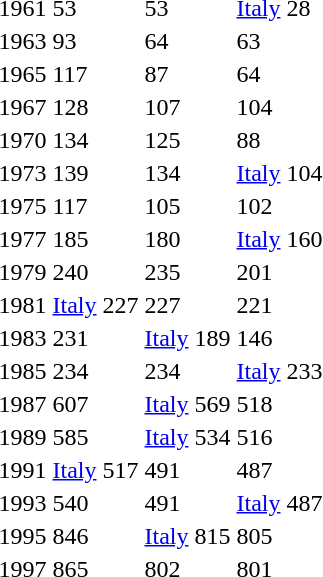<table>
<tr>
<td>1961</td>
<td> 53</td>
<td> 53</td>
<td> <a href='#'>Italy</a> 28</td>
</tr>
<tr>
<td>1963</td>
<td> 93</td>
<td> 64</td>
<td> 63</td>
</tr>
<tr>
<td>1965</td>
<td> 117</td>
<td> 87</td>
<td> 64</td>
</tr>
<tr>
<td>1967</td>
<td> 128</td>
<td> 107</td>
<td> 104</td>
</tr>
<tr>
<td>1970</td>
<td> 134</td>
<td> 125</td>
<td> 88</td>
</tr>
<tr>
<td>1973</td>
<td> 139</td>
<td> 134</td>
<td> <a href='#'>Italy</a> 104</td>
</tr>
<tr>
<td>1975</td>
<td> 117</td>
<td> 105</td>
<td> 102</td>
</tr>
<tr>
<td>1977</td>
<td> 185</td>
<td> 180</td>
<td> <a href='#'>Italy</a> 160</td>
</tr>
<tr>
<td>1979</td>
<td> 240</td>
<td> 235</td>
<td> 201</td>
</tr>
<tr>
<td>1981</td>
<td> <a href='#'>Italy</a> 227</td>
<td> 227</td>
<td> 221</td>
</tr>
<tr>
<td>1983</td>
<td> 231</td>
<td> <a href='#'>Italy</a> 189</td>
<td> 146</td>
</tr>
<tr>
<td>1985</td>
<td> 234</td>
<td> 234</td>
<td> <a href='#'>Italy</a> 233</td>
</tr>
<tr>
<td>1987</td>
<td> 607</td>
<td> <a href='#'>Italy</a> 569</td>
<td> 518</td>
</tr>
<tr>
<td>1989</td>
<td> 585</td>
<td> <a href='#'>Italy</a> 534</td>
<td> 516</td>
</tr>
<tr>
<td>1991</td>
<td> <a href='#'>Italy</a> 517</td>
<td> 491</td>
<td> 487</td>
</tr>
<tr>
<td>1993</td>
<td> 540</td>
<td> 491</td>
<td> <a href='#'>Italy</a> 487</td>
</tr>
<tr>
<td>1995</td>
<td> 846</td>
<td> <a href='#'>Italy</a> 815</td>
<td> 805</td>
</tr>
<tr>
<td>1997</td>
<td> 865</td>
<td> 802</td>
<td> 801</td>
</tr>
</table>
